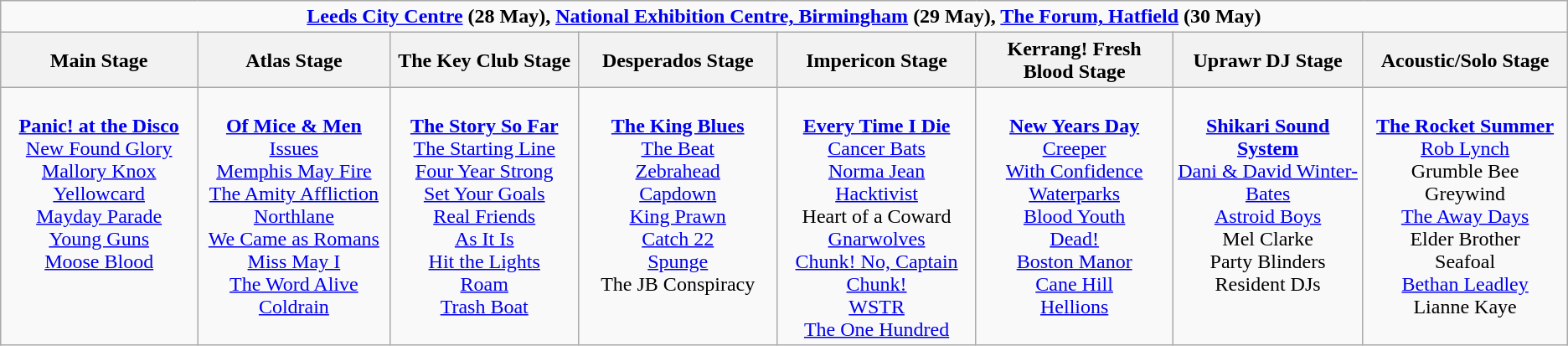<table class="wikitable">
<tr>
<td colspan="8" style="text-align:center;"><strong><a href='#'>Leeds City Centre</a> (28 May), <a href='#'>National Exhibition Centre, Birmingham</a> (29 May), <a href='#'>The Forum, Hatfield</a> (30 May)</strong></td>
</tr>
<tr>
<th>Main Stage</th>
<th>Atlas Stage</th>
<th>The Key Club Stage</th>
<th>Desperados Stage</th>
<th>Impericon Stage</th>
<th>Kerrang! Fresh Blood Stage</th>
<th>Uprawr DJ Stage</th>
<th>Acoustic/Solo Stage</th>
</tr>
<tr>
<td valign="top" align="center" width=185><br><strong><a href='#'>Panic! at the Disco</a></strong>
<br><a href='#'>New Found Glory</a>
<br><a href='#'>Mallory Knox</a>
<br><a href='#'>Yellowcard</a>
<br><a href='#'>Mayday Parade</a>
<br><a href='#'>Young Guns</a>
<br><a href='#'>Moose Blood</a></td>
<td valign="top" align="center" width=185><br><strong><a href='#'>Of Mice & Men</a></strong>
<br><a href='#'>Issues</a>
<br><a href='#'>Memphis May Fire</a>
<br><a href='#'>The Amity Affliction</a>
<br><a href='#'>Northlane</a>
<br><a href='#'>We Came as Romans</a>
<br><a href='#'>Miss May I</a>
<br><a href='#'>The Word Alive</a>
<br><a href='#'>Coldrain</a></td>
<td valign="top" align="center" width=185><br><strong><a href='#'>The Story So Far</a></strong>
<br><a href='#'>The Starting Line</a>
<br><a href='#'>Four Year Strong</a>
<br><a href='#'>Set Your Goals</a>
<br><a href='#'>Real Friends</a>
<br><a href='#'>As It Is</a>
<br><a href='#'>Hit the Lights</a>
<br><a href='#'>Roam</a>
<br><a href='#'>Trash Boat</a></td>
<td valign="top" align="center" width=185><br><strong><a href='#'>The King Blues</a></strong>
<br><a href='#'>The Beat</a>
<br><a href='#'>Zebrahead</a>
<br><a href='#'>Capdown</a>
<br><a href='#'>King Prawn</a>
<br><a href='#'>Catch 22</a>
<br><a href='#'>Spunge</a>
<br>The JB Conspiracy</td>
<td valign="top" align="center" width=185><br><strong><a href='#'>Every Time I Die</a></strong>
<br><a href='#'>Cancer Bats</a>
<br><a href='#'>Norma Jean</a>
<br><a href='#'>Hacktivist</a>
<br>Heart of a Coward 
<br><a href='#'>Gnarwolves</a>
<br><a href='#'>Chunk! No, Captain Chunk!</a>
<br><a href='#'>WSTR</a>
<br><a href='#'>The One Hundred</a></td>
<td valign="top" align="center" width=185><br><strong><a href='#'>New Years Day</a></strong>
<br><a href='#'>Creeper</a>
<br><a href='#'>With Confidence</a>
<br><a href='#'>Waterparks</a>
<br><a href='#'>Blood Youth</a>
<br><a href='#'>Dead!</a>
<br><a href='#'>Boston Manor</a>
<br><a href='#'>Cane Hill</a> 
<br><a href='#'>Hellions</a></td>
<td valign="top" align="center" width=185><br><strong><a href='#'>Shikari Sound System</a></strong>
<br><a href='#'>Dani & David Winter-Bates</a>
<br><a href='#'>Astroid Boys</a>
<br>Mel Clarke
<br>Party Blinders
<br>Resident DJs</td>
<td valign="top" align="center" width=185><br><strong><a href='#'>The Rocket Summer</a></strong>
<br><a href='#'>Rob Lynch</a>
<br>Grumble Bee
<br>Greywind
<br><a href='#'>The Away Days</a>
<br>Elder Brother
<br>Seafoal
<br><a href='#'>Bethan Leadley</a>
<br>Lianne Kaye</td>
</tr>
</table>
